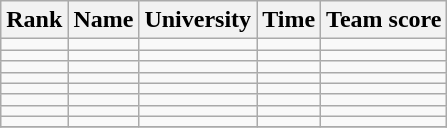<table class="wikitable sortable" style="text-align:center">
<tr>
<th>Rank</th>
<th>Name</th>
<th>University</th>
<th>Time</th>
<th>Team score</th>
</tr>
<tr>
<td></td>
<td align=left></td>
<td align="left"></td>
<td></td>
<td></td>
</tr>
<tr>
<td></td>
<td align=left></td>
<td align="left"></td>
<td></td>
<td></td>
</tr>
<tr>
<td></td>
<td align=left></td>
<td align="left"></td>
<td></td>
<td></td>
</tr>
<tr>
<td></td>
<td align=left></td>
<td align="left"></td>
<td></td>
<td></td>
</tr>
<tr>
<td></td>
<td align=left></td>
<td align="left"></td>
<td></td>
<td></td>
</tr>
<tr>
<td></td>
<td align=left></td>
<td align="left"></td>
<td></td>
<td></td>
</tr>
<tr>
<td></td>
<td align=left></td>
<td align="left"></td>
<td></td>
<td></td>
</tr>
<tr>
<td></td>
<td align="left"></td>
<td align=left></td>
<td></td>
<td></td>
</tr>
<tr>
</tr>
</table>
